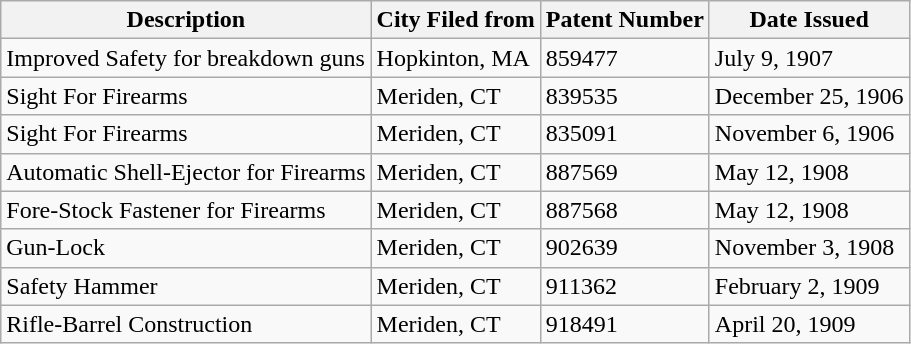<table class="wikitable">
<tr>
<th rowspan="1">Description</th>
<th rowspan="1">City Filed from</th>
<th rowspan="1">Patent Number</th>
<th rowspan="1">Date Issued</th>
</tr>
<tr>
<td rowspan="1">Improved Safety for breakdown guns</td>
<td>Hopkinton, MA</td>
<td>859477</td>
<td>July 9, 1907</td>
</tr>
<tr>
<td rowspan="1">Sight For Firearms</td>
<td>Meriden, CT</td>
<td>839535</td>
<td>December 25, 1906</td>
</tr>
<tr>
<td rowspan="1">Sight For Firearms</td>
<td>Meriden, CT</td>
<td>835091</td>
<td>November 6, 1906</td>
</tr>
<tr>
<td rowspan="1">Automatic Shell-Ejector for Firearms</td>
<td>Meriden, CT</td>
<td>887569</td>
<td>May 12, 1908</td>
</tr>
<tr>
<td rowspan="1">Fore-Stock Fastener for Firearms</td>
<td>Meriden, CT</td>
<td>887568</td>
<td>May 12, 1908</td>
</tr>
<tr>
<td rowspan="1">Gun-Lock</td>
<td>Meriden, CT</td>
<td>902639</td>
<td>November 3, 1908</td>
</tr>
<tr>
<td rowspan="1">Safety Hammer</td>
<td>Meriden, CT</td>
<td>911362</td>
<td>February 2, 1909</td>
</tr>
<tr>
<td rowspan="1">Rifle-Barrel Construction</td>
<td>Meriden, CT</td>
<td>918491</td>
<td>April 20, 1909</td>
</tr>
</table>
